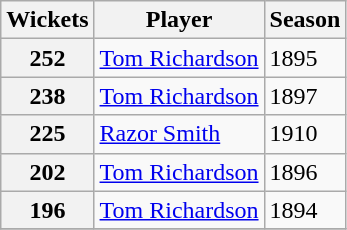<table class="wikitable">
<tr>
<th>Wickets</th>
<th>Player</th>
<th>Season</th>
</tr>
<tr>
<th>252</th>
<td> <a href='#'>Tom Richardson</a></td>
<td>1895</td>
</tr>
<tr>
<th>238</th>
<td> <a href='#'>Tom Richardson</a></td>
<td>1897</td>
</tr>
<tr>
<th>225</th>
<td> <a href='#'>Razor Smith</a></td>
<td>1910</td>
</tr>
<tr>
<th>202</th>
<td> <a href='#'>Tom Richardson</a></td>
<td>1896</td>
</tr>
<tr>
<th>196</th>
<td> <a href='#'>Tom Richardson</a></td>
<td>1894</td>
</tr>
<tr>
</tr>
</table>
